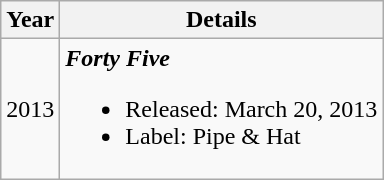<table class="wikitable">
<tr>
<th>Year</th>
<th>Details</th>
</tr>
<tr>
<td style="text-align:center;">2013</td>
<td><strong><em>Forty Five</em></strong><br><ul><li>Released: March 20, 2013</li><li>Label: Pipe & Hat</li></ul></td>
</tr>
</table>
